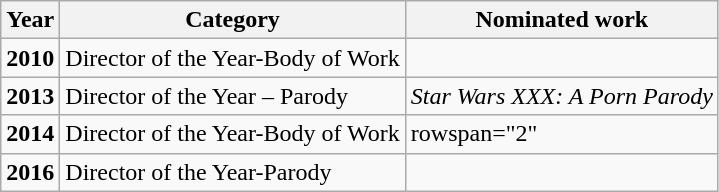<table class="wikitable">
<tr>
<th>Year</th>
<th>Category</th>
<th>Nominated work</th>
</tr>
<tr>
<td><strong>2010</strong></td>
<td>Director of the Year-Body of Work</td>
<td></td>
</tr>
<tr>
<td><strong>2013</strong></td>
<td>Director of the Year – Parody</td>
<td><em>Star Wars XXX: A Porn Parody</em></td>
</tr>
<tr>
<td><strong>2014</strong></td>
<td>Director of the Year-Body of Work</td>
<td>rowspan="2" </td>
</tr>
<tr>
<td><strong>2016</strong></td>
<td>Director of the Year-Parody</td>
</tr>
</table>
